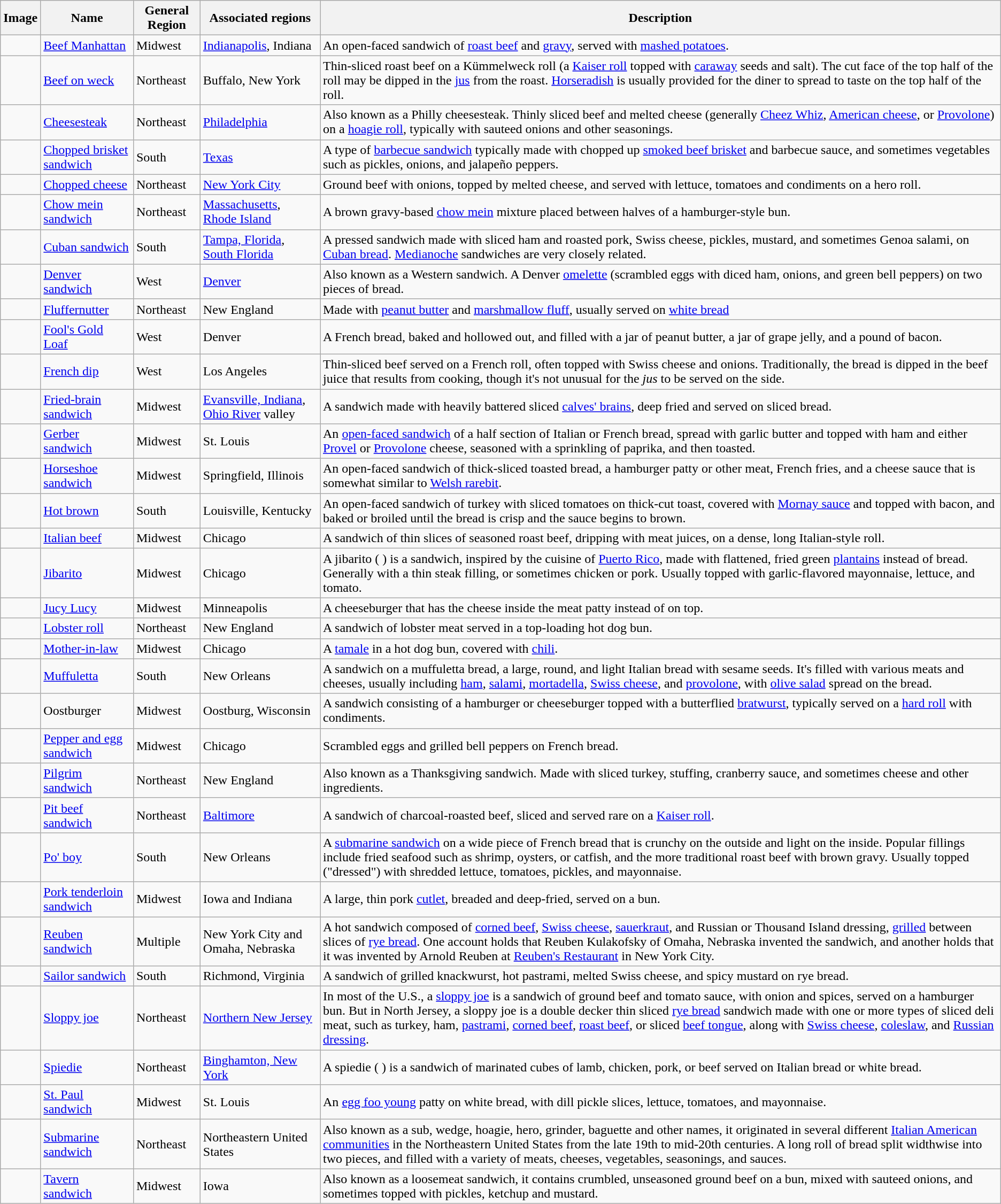<table class="wikitable sortable">
<tr>
<th class="unsortable">Image</th>
<th>Name</th>
<th>General Region</th>
<th>Associated regions</th>
<th class="unsortable">Description</th>
</tr>
<tr>
<td></td>
<td><a href='#'>Beef Manhattan</a></td>
<td>Midwest</td>
<td><a href='#'>Indianapolis</a>, Indiana</td>
<td>An open-faced sandwich of <a href='#'>roast beef</a> and <a href='#'>gravy</a>, served with <a href='#'>mashed potatoes</a>.</td>
</tr>
<tr>
<td></td>
<td><a href='#'>Beef on weck</a></td>
<td>Northeast</td>
<td>Buffalo, New York</td>
<td>Thin-sliced roast beef on a Kümmelweck roll (a <a href='#'>Kaiser roll</a> topped with <a href='#'>caraway</a> seeds and salt).  The cut face of the top half of the roll may be dipped in the <a href='#'>jus</a> from the roast. <a href='#'>Horseradish</a> is usually provided for the diner to spread to taste on the top half of the roll.</td>
</tr>
<tr>
<td></td>
<td><a href='#'>Cheesesteak</a></td>
<td>Northeast</td>
<td><a href='#'>Philadelphia</a></td>
<td>Also known as a Philly cheesesteak.  Thinly sliced beef and melted cheese (generally <a href='#'>Cheez Whiz</a>, <a href='#'>American cheese</a>, or <a href='#'>Provolone</a>) on a <a href='#'>hoagie roll</a>, typically with sauteed onions and other seasonings.</td>
</tr>
<tr>
<td></td>
<td><a href='#'>Chopped brisket sandwich</a></td>
<td>South</td>
<td><a href='#'>Texas</a></td>
<td>A type of <a href='#'>barbecue sandwich</a> typically made with chopped up <a href='#'>smoked beef brisket</a> and barbecue sauce, and sometimes vegetables such as pickles, onions, and jalapeño peppers.</td>
</tr>
<tr>
<td></td>
<td><a href='#'>Chopped cheese</a></td>
<td>Northeast</td>
<td><a href='#'>New York City</a></td>
<td>Ground beef with onions, topped by melted cheese, and served with lettuce, tomatoes and condiments on a hero roll.</td>
</tr>
<tr>
<td></td>
<td><a href='#'>Chow mein sandwich</a></td>
<td>Northeast</td>
<td><a href='#'>Massachusetts</a>, <a href='#'>Rhode Island</a></td>
<td>A brown gravy-based <a href='#'>chow mein</a> mixture placed between halves of a hamburger-style bun.</td>
</tr>
<tr>
<td></td>
<td><a href='#'>Cuban sandwich</a></td>
<td>South</td>
<td><a href='#'>Tampa, Florida</a>, <a href='#'>South Florida</a></td>
<td>A pressed sandwich made with sliced ham and roasted pork, Swiss cheese, pickles, mustard, and sometimes Genoa salami, on <a href='#'>Cuban bread</a>. <a href='#'>Medianoche</a> sandwiches are very closely related.</td>
</tr>
<tr>
<td></td>
<td><a href='#'>Denver sandwich</a></td>
<td>West</td>
<td><a href='#'>Denver</a></td>
<td>Also known as a Western sandwich.  A Denver <a href='#'>omelette</a> (scrambled eggs with diced ham, onions, and green bell peppers) on two pieces of bread.</td>
</tr>
<tr>
<td></td>
<td><a href='#'>Fluffernutter</a></td>
<td>Northeast</td>
<td>New England</td>
<td>Made with <a href='#'>peanut butter</a> and <a href='#'>marshmallow fluff</a>, usually served on <a href='#'>white bread</a></td>
</tr>
<tr>
<td></td>
<td><a href='#'>Fool's Gold Loaf</a></td>
<td>West</td>
<td>Denver</td>
<td>A French bread, baked and hollowed out, and filled with a jar of peanut butter, a jar of grape jelly, and a pound of bacon.</td>
</tr>
<tr>
<td></td>
<td><a href='#'>French dip</a></td>
<td>West</td>
<td>Los Angeles</td>
<td>Thin-sliced beef served on a French roll, often topped with Swiss cheese and onions. Traditionally, the bread is dipped in the beef juice that results from cooking, though it's not unusual for the <em>jus</em> to be served on the side.</td>
</tr>
<tr>
<td></td>
<td><a href='#'>Fried-brain sandwich</a></td>
<td>Midwest</td>
<td><a href='#'>Evansville, Indiana</a>, <a href='#'>Ohio River</a> valley</td>
<td>A sandwich made with heavily battered sliced <a href='#'>calves' brains</a>, deep fried and served on sliced bread.</td>
</tr>
<tr>
<td></td>
<td><a href='#'>Gerber sandwich</a></td>
<td>Midwest</td>
<td>St. Louis</td>
<td>An <a href='#'>open-faced sandwich</a> of a half section of Italian or French bread, spread with garlic butter and topped with ham and either <a href='#'>Provel</a> or <a href='#'>Provolone</a> cheese, seasoned with a sprinkling of paprika, and then toasted.</td>
</tr>
<tr>
<td></td>
<td><a href='#'>Horseshoe sandwich</a></td>
<td>Midwest</td>
<td>Springfield, Illinois</td>
<td>An open-faced sandwich of thick-sliced toasted bread, a hamburger patty or other meat, French fries, and a cheese sauce that is somewhat similar to <a href='#'>Welsh rarebit</a>.</td>
</tr>
<tr>
<td></td>
<td><a href='#'>Hot brown</a></td>
<td>South</td>
<td>Louisville, Kentucky</td>
<td>An open-faced sandwich of turkey with sliced tomatoes on thick-cut toast, covered with <a href='#'>Mornay sauce</a> and topped with bacon, and baked or broiled until the bread is crisp and the sauce begins to brown.</td>
</tr>
<tr>
<td></td>
<td><a href='#'>Italian beef</a></td>
<td>Midwest</td>
<td>Chicago</td>
<td>A sandwich of thin slices of seasoned roast beef, dripping with meat juices, on a dense, long Italian-style roll.</td>
</tr>
<tr>
<td></td>
<td><a href='#'>Jibarito</a></td>
<td>Midwest</td>
<td>Chicago</td>
<td>A jibarito ( ) is a sandwich, inspired by the cuisine of <a href='#'>Puerto Rico</a>, made with flattened, fried green <a href='#'>plantains</a> instead of bread.  Generally with a thin steak filling, or sometimes chicken or pork.  Usually topped with garlic-flavored mayonnaise, lettuce, and tomato.</td>
</tr>
<tr>
<td></td>
<td><a href='#'>Jucy Lucy</a></td>
<td>Midwest</td>
<td>Minneapolis</td>
<td>A cheeseburger that has the cheese inside the meat patty instead of on top.</td>
</tr>
<tr>
<td></td>
<td><a href='#'>Lobster roll</a></td>
<td>Northeast</td>
<td>New England</td>
<td>A sandwich of lobster meat served in a top-loading hot dog bun.</td>
</tr>
<tr>
<td></td>
<td><a href='#'>Mother-in-law</a></td>
<td>Midwest</td>
<td>Chicago</td>
<td>A <a href='#'>tamale</a> in a hot dog bun, covered with <a href='#'>chili</a>.</td>
</tr>
<tr>
<td></td>
<td><a href='#'>Muffuletta</a></td>
<td>South</td>
<td>New Orleans</td>
<td>A sandwich on a muffuletta bread, a large, round, and light Italian bread with sesame seeds.  It's filled with various meats and cheeses, usually including <a href='#'>ham</a>, <a href='#'>salami</a>, <a href='#'>mortadella</a>, <a href='#'>Swiss cheese</a>, and <a href='#'>provolone</a>, with <a href='#'>olive salad</a> spread on the bread.</td>
</tr>
<tr>
<td></td>
<td>Oostburger</td>
<td>Midwest</td>
<td>Oostburg, Wisconsin</td>
<td>A sandwich consisting of a hamburger or cheeseburger topped with a butterflied <a href='#'>bratwurst</a>, typically served on a <a href='#'>hard roll</a> with condiments.</td>
</tr>
<tr>
<td></td>
<td><a href='#'>Pepper and egg sandwich</a></td>
<td>Midwest</td>
<td>Chicago</td>
<td>Scrambled eggs and grilled bell peppers on French bread.</td>
</tr>
<tr>
<td></td>
<td><a href='#'>Pilgrim sandwich</a></td>
<td>Northeast</td>
<td>New England</td>
<td>Also known as a Thanksgiving sandwich.  Made with sliced turkey, stuffing, cranberry sauce, and sometimes cheese and other ingredients.</td>
</tr>
<tr>
<td></td>
<td><a href='#'>Pit beef sandwich</a></td>
<td>Northeast</td>
<td><a href='#'>Baltimore</a></td>
<td>A sandwich of charcoal-roasted beef, sliced and served rare on a <a href='#'>Kaiser roll</a>.</td>
</tr>
<tr>
<td></td>
<td><a href='#'>Po' boy</a></td>
<td>South</td>
<td>New Orleans</td>
<td>A <a href='#'>submarine sandwich</a> on a wide piece of French bread that is crunchy on the outside and light on the inside.  Popular fillings include fried seafood such as shrimp, oysters, or catfish, and the more traditional roast beef with brown gravy.  Usually topped ("dressed") with shredded lettuce, tomatoes, pickles, and mayonnaise.</td>
</tr>
<tr>
<td></td>
<td><a href='#'>Pork tenderloin sandwich</a></td>
<td>Midwest</td>
<td>Iowa and Indiana</td>
<td>A large, thin pork <a href='#'>cutlet</a>, breaded and deep-fried, served on a bun.</td>
</tr>
<tr>
<td></td>
<td><a href='#'>Reuben sandwich</a></td>
<td>Multiple</td>
<td>New York City and Omaha, Nebraska</td>
<td>A hot sandwich composed of <a href='#'>corned beef</a>, <a href='#'>Swiss cheese</a>, <a href='#'>sauerkraut</a>, and Russian or Thousand Island dressing, <a href='#'>grilled</a> between slices of <a href='#'>rye bread</a>. One account holds that Reuben Kulakofsky of Omaha, Nebraska invented the sandwich, and another holds that it was invented by Arnold Reuben at <a href='#'>Reuben's Restaurant</a> in New York City.</td>
</tr>
<tr>
<td></td>
<td><a href='#'>Sailor sandwich</a></td>
<td>South</td>
<td>Richmond, Virginia</td>
<td>A sandwich of grilled knackwurst, hot pastrami, melted Swiss cheese, and spicy mustard on rye bread.</td>
</tr>
<tr>
<td></td>
<td><a href='#'>Sloppy joe</a></td>
<td>Northeast</td>
<td><a href='#'>Northern New Jersey</a></td>
<td>In most of the U.S., a <a href='#'>sloppy joe</a> is a sandwich of ground beef and tomato sauce, with onion and spices, served on a hamburger bun.  But in North Jersey, a sloppy joe is a double decker thin sliced <a href='#'>rye bread</a> sandwich made with one or more types of sliced deli meat, such as turkey, ham, <a href='#'>pastrami</a>, <a href='#'>corned beef</a>, <a href='#'>roast beef</a>, or sliced <a href='#'>beef tongue</a>, along with <a href='#'>Swiss cheese</a>, <a href='#'>coleslaw</a>, and <a href='#'>Russian dressing</a>.</td>
</tr>
<tr>
<td></td>
<td><a href='#'>Spiedie</a></td>
<td>Northeast</td>
<td><a href='#'>Binghamton, New York</a></td>
<td>A spiedie ( ) is a sandwich of marinated cubes of lamb, chicken, pork, or beef served on Italian bread or white bread.</td>
</tr>
<tr>
<td></td>
<td><a href='#'>St. Paul sandwich</a></td>
<td>Midwest</td>
<td>St. Louis</td>
<td>An <a href='#'>egg foo young</a> patty on white bread, with dill pickle slices, lettuce, tomatoes, and mayonnaise.</td>
</tr>
<tr>
<td></td>
<td><a href='#'>Submarine sandwich</a></td>
<td>Northeast</td>
<td>Northeastern United States</td>
<td>Also known as a sub, wedge, hoagie, hero, grinder, baguette and other names, it originated in several different <a href='#'>Italian American communities</a> in the Northeastern United States from the late 19th to mid-20th centuries.  A long roll of bread split widthwise into two pieces, and filled with a variety of meats, cheeses, vegetables, seasonings, and sauces.</td>
</tr>
<tr>
<td></td>
<td><a href='#'>Tavern sandwich</a></td>
<td>Midwest</td>
<td>Iowa</td>
<td>Also known as a loosemeat sandwich, it contains crumbled, unseasoned ground beef on a bun, mixed with sauteed onions, and sometimes topped with pickles, ketchup and mustard.</td>
</tr>
</table>
